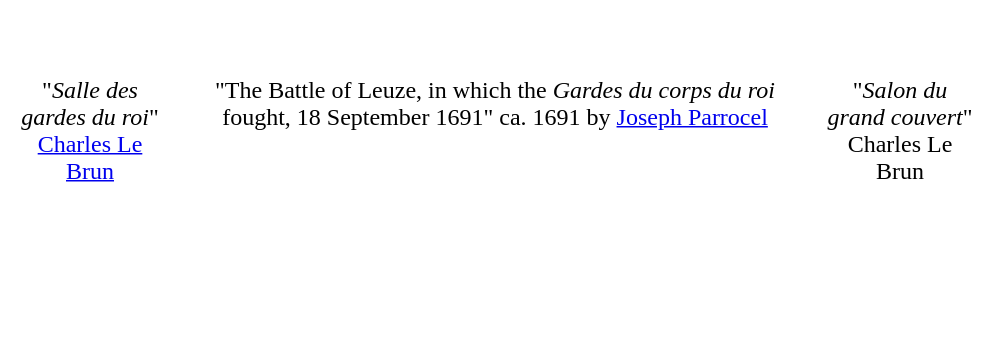<table border="0"  style="background:white; color:black; height:230px; margin:auto; vertical-align:bottom;" cellpadding="10px" cellspacing="0px">
<tr style="text-align:center;">
<td></td>
<td></td>
<td></td>
</tr>
<tr style="text-align:center; vertical-align:top;">
<td style="width:100px;">"<em>Salle des gardes du roi</em>" <a href='#'>Charles Le Brun</a></td>
<td style="width:400px;">"The Battle of Leuze, in which the <em>Gardes du corps du roi</em> fought, 18 September 1691" ca. 1691 by <a href='#'>Joseph Parrocel</a></td>
<td style="width:100px;">"<em>Salon du grand couvert</em>" Charles Le Brun</td>
</tr>
</table>
